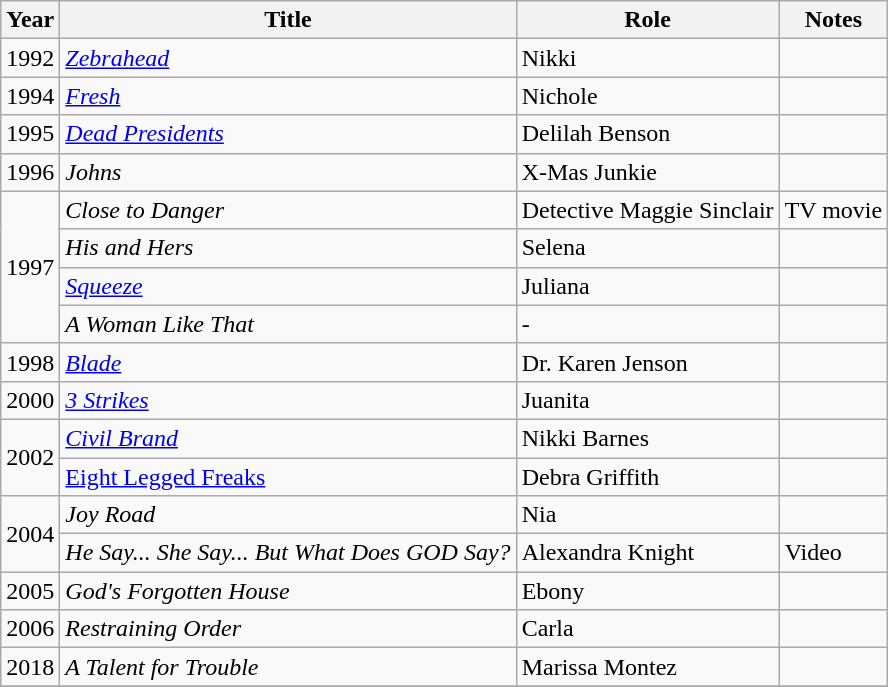<table class="wikitable sortable">
<tr>
<th>Year</th>
<th>Title</th>
<th>Role</th>
<th class="unsortable">Notes</th>
</tr>
<tr>
<td>1992</td>
<td><em><a href='#'>Zebrahead</a></em></td>
<td>Nikki</td>
<td></td>
</tr>
<tr>
<td>1994</td>
<td><em><a href='#'>Fresh</a></em></td>
<td>Nichole</td>
<td></td>
</tr>
<tr>
<td>1995</td>
<td><em><a href='#'>Dead Presidents</a></em></td>
<td>Delilah Benson</td>
<td></td>
</tr>
<tr>
<td>1996</td>
<td><em>Johns</em></td>
<td>X-Mas Junkie</td>
<td></td>
</tr>
<tr>
<td rowspan="4">1997</td>
<td><em>Close to Danger</em></td>
<td>Detective Maggie Sinclair</td>
<td>TV movie</td>
</tr>
<tr>
<td><em>His and Hers</em></td>
<td>Selena</td>
<td></td>
</tr>
<tr>
<td><em><a href='#'>Squeeze</a></em></td>
<td>Juliana</td>
<td></td>
</tr>
<tr>
<td><em>A Woman Like That</em></td>
<td>-</td>
<td></td>
</tr>
<tr>
<td>1998</td>
<td><em><a href='#'>Blade</a></em></td>
<td>Dr. Karen Jenson</td>
<td></td>
</tr>
<tr>
<td>2000</td>
<td><em><a href='#'>3 Strikes</a></em></td>
<td>Juanita</td>
<td></td>
</tr>
<tr>
<td rowspan="2">2002</td>
<td><em><a href='#'>Civil Brand</a></em></td>
<td>Nikki Barnes</td>
<td></td>
</tr>
<tr>
<td><a href='#'>Eight Legged Freaks</a></td>
<td>Debra Griffith</td>
<td></td>
</tr>
<tr>
<td rowspan="2">2004</td>
<td><em>Joy Road</em></td>
<td>Nia</td>
<td></td>
</tr>
<tr>
<td><em>He Say... She Say... But What Does GOD Say?</em></td>
<td>Alexandra Knight</td>
<td>Video</td>
</tr>
<tr>
<td>2005</td>
<td><em>God's Forgotten House</em></td>
<td>Ebony</td>
<td></td>
</tr>
<tr>
<td>2006</td>
<td><em>Restraining Order</em></td>
<td>Carla</td>
<td></td>
</tr>
<tr>
<td>2018</td>
<td><em>A Talent for Trouble</em></td>
<td>Marissa Montez</td>
<td></td>
</tr>
<tr>
</tr>
</table>
